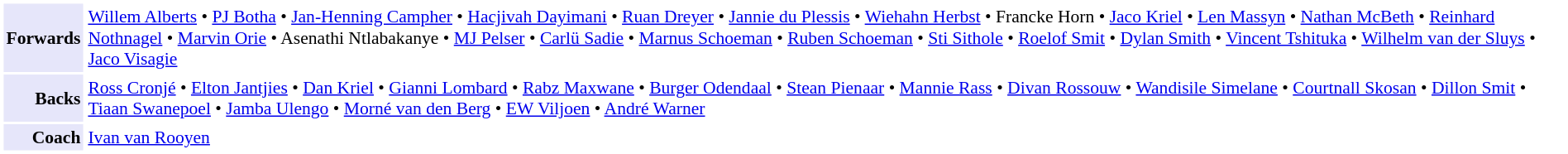<table cellpadding="2" style="border: 1px solid white; font-size:90%;">
<tr>
<td style="text-align:right;" bgcolor="lavender"><strong>Forwards</strong></td>
<td style="text-align:left;"><a href='#'>Willem Alberts</a> • <a href='#'>PJ Botha</a> • <a href='#'>Jan-Henning Campher</a> • <a href='#'>Hacjivah Dayimani</a> • <a href='#'>Ruan Dreyer</a> • <a href='#'>Jannie du Plessis</a> • <a href='#'>Wiehahn Herbst</a> • Francke Horn • <a href='#'>Jaco Kriel</a> • <a href='#'>Len Massyn</a> • <a href='#'>Nathan McBeth</a> • <a href='#'>Reinhard Nothnagel</a> • <a href='#'>Marvin Orie</a> • Asenathi Ntlabakanye • <a href='#'>MJ Pelser</a> • <a href='#'>Carlü Sadie</a> • <a href='#'>Marnus Schoeman</a> • <a href='#'>Ruben Schoeman</a> • <a href='#'>Sti Sithole</a> • <a href='#'>Roelof Smit</a> • <a href='#'>Dylan Smith</a> • <a href='#'>Vincent Tshituka</a> • <a href='#'>Wilhelm van der Sluys</a> • <a href='#'>Jaco Visagie</a></td>
</tr>
<tr>
<td style="text-align:right;" bgcolor="lavender"><strong>Backs</strong></td>
<td style="text-align:left;"><a href='#'>Ross Cronjé</a> • <a href='#'>Elton Jantjies</a> • <a href='#'>Dan Kriel</a> • <a href='#'>Gianni Lombard</a> • <a href='#'>Rabz Maxwane</a> • <a href='#'>Burger Odendaal</a> • <a href='#'>Stean Pienaar</a> • <a href='#'>Mannie Rass</a> • <a href='#'>Divan Rossouw</a> • <a href='#'>Wandisile Simelane</a> • <a href='#'>Courtnall Skosan</a> • <a href='#'>Dillon Smit</a> • <a href='#'>Tiaan Swanepoel</a> • <a href='#'>Jamba Ulengo</a> • <a href='#'>Morné van den Berg</a> • <a href='#'>EW Viljoen</a> • <a href='#'>André Warner</a></td>
</tr>
<tr>
<td style="text-align:right;" bgcolor="lavender"><strong>Coach</strong></td>
<td style="text-align:left;"><a href='#'>Ivan van Rooyen</a></td>
</tr>
</table>
